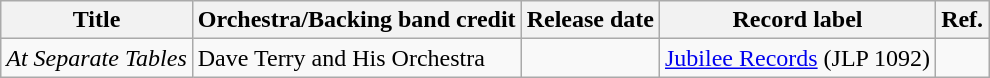<table class="wikitable">
<tr>
<th>Title</th>
<th>Orchestra/Backing band credit</th>
<th>Release date</th>
<th>Record label</th>
<th>Ref.</th>
</tr>
<tr>
<td><em>At Separate Tables</em></td>
<td>Dave Terry and His Orchestra</td>
<td></td>
<td><a href='#'>Jubilee Records</a> (JLP 1092)</td>
<td></td>
</tr>
</table>
